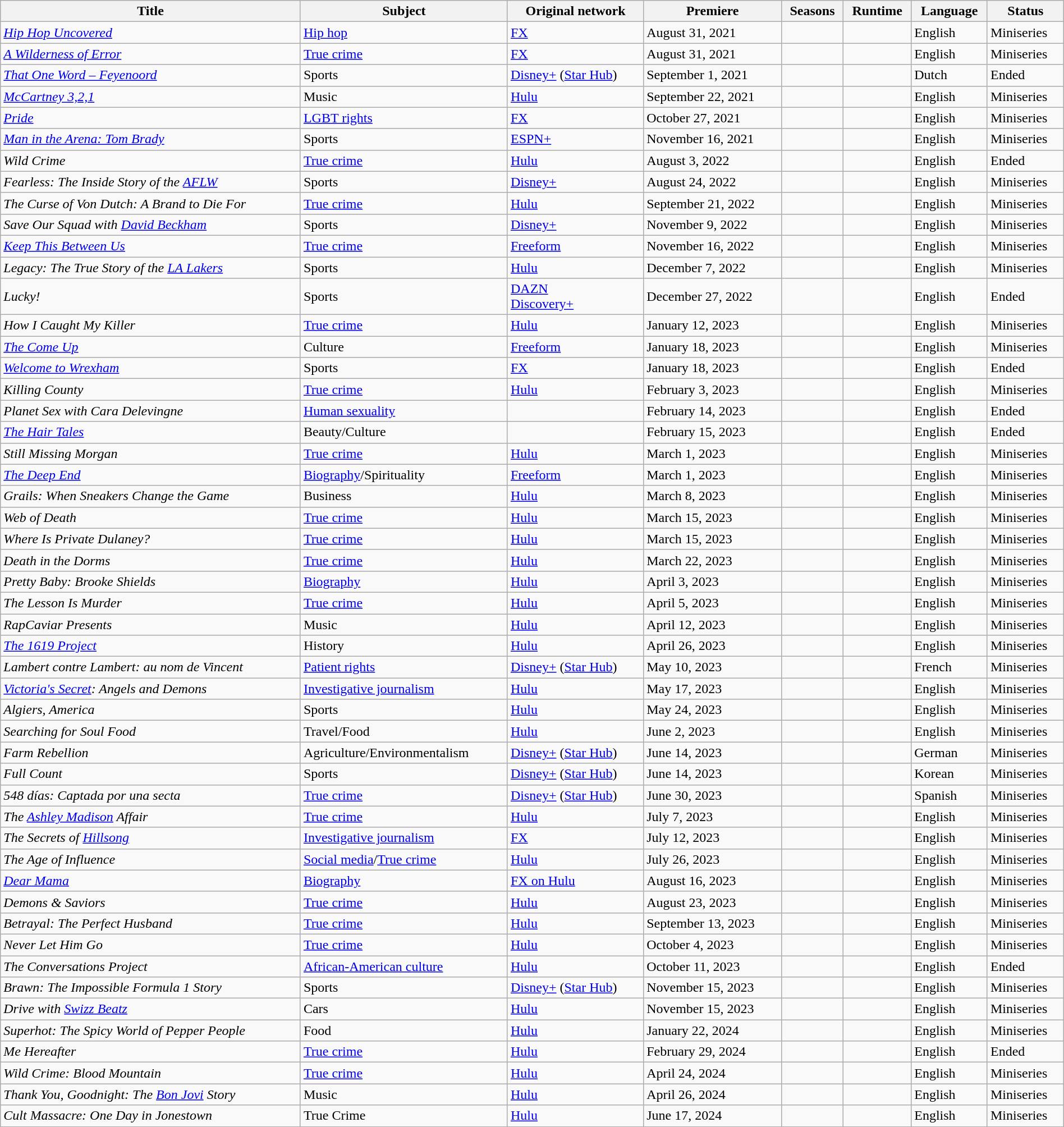<table class="wikitable sortable" style="width:100%;">
<tr>
<th>Title</th>
<th>Subject</th>
<th>Original network</th>
<th>Premiere</th>
<th>Seasons</th>
<th>Runtime</th>
<th>Language</th>
<th>Status</th>
</tr>
<tr>
<td><em><a href='#'>Hip Hop Uncovered</a></em></td>
<td><a href='#'>Hip hop</a></td>
<td><a href='#'>FX</a></td>
<td>August 31, 2021</td>
<td></td>
<td></td>
<td>English</td>
<td>Miniseries</td>
</tr>
<tr>
<td><em><a href='#'>A Wilderness of Error</a></em></td>
<td><a href='#'>True crime</a></td>
<td><a href='#'>FX</a></td>
<td>August 31, 2021</td>
<td></td>
<td></td>
<td>English</td>
<td>Miniseries</td>
</tr>
<tr>
<td><em><a href='#'>That One Word – Feyenoord</a></em></td>
<td>Sports</td>
<td><a href='#'>Disney+</a> (<a href='#'>Star Hub</a>)</td>
<td>September 1, 2021</td>
<td></td>
<td></td>
<td>Dutch</td>
<td>Ended</td>
</tr>
<tr>
<td><em><a href='#'>McCartney 3,2,1</a></em></td>
<td>Music</td>
<td><a href='#'>Hulu</a></td>
<td>September 22, 2021</td>
<td></td>
<td></td>
<td>English</td>
<td>Miniseries</td>
</tr>
<tr>
<td><em><a href='#'>Pride</a></em></td>
<td><a href='#'>LGBT rights</a></td>
<td><a href='#'>FX</a></td>
<td>October 27, 2021</td>
<td></td>
<td></td>
<td>English</td>
<td>Miniseries</td>
</tr>
<tr>
<td><em><a href='#'>Man in the Arena: Tom Brady</a></em></td>
<td>Sports</td>
<td><a href='#'>ESPN+</a></td>
<td>November 16, 2021</td>
<td></td>
<td></td>
<td>English</td>
<td>Miniseries</td>
</tr>
<tr>
<td><em>Wild Crime</em></td>
<td><a href='#'>True crime</a></td>
<td><a href='#'>Hulu</a></td>
<td>August 3, 2022</td>
<td></td>
<td></td>
<td>English</td>
<td>Ended</td>
</tr>
<tr>
<td><em>Fearless: The Inside Story of the <a href='#'>AFLW</a></em></td>
<td>Sports</td>
<td><a href='#'>Disney+</a></td>
<td>August 24, 2022</td>
<td></td>
<td></td>
<td>English</td>
<td>Miniseries</td>
</tr>
<tr>
<td><em>The Curse of Von Dutch: A Brand to Die For</em></td>
<td><a href='#'>True crime</a></td>
<td><a href='#'>Hulu</a></td>
<td>September 21, 2022</td>
<td></td>
<td></td>
<td>English</td>
<td>Miniseries</td>
</tr>
<tr>
<td><em>Save Our Squad with <a href='#'>David Beckham</a></em></td>
<td>Sports</td>
<td><a href='#'>Disney+</a></td>
<td>November 9, 2022</td>
<td></td>
<td></td>
<td>English</td>
<td>Miniseries</td>
</tr>
<tr>
<td><em><a href='#'>Keep This Between Us</a></em></td>
<td><a href='#'>True crime</a></td>
<td><a href='#'>Freeform</a></td>
<td>November 16, 2022</td>
<td></td>
<td></td>
<td>English</td>
<td>Miniseries</td>
</tr>
<tr>
<td><em>Legacy: The True Story of the <a href='#'>LA Lakers</a></em></td>
<td>Sports</td>
<td><a href='#'>Hulu</a></td>
<td>December 7, 2022</td>
<td></td>
<td></td>
<td>English</td>
<td>Miniseries</td>
</tr>
<tr>
<td><em>Lucky!</em></td>
<td>Sports</td>
<td><a href='#'>DAZN</a><br><a href='#'>Discovery+</a></td>
<td>December 27, 2022</td>
<td></td>
<td></td>
<td>English</td>
<td>Ended</td>
</tr>
<tr>
<td><em>How I Caught My Killer</em></td>
<td><a href='#'>True crime</a></td>
<td><a href='#'>Hulu</a></td>
<td>January 12, 2023</td>
<td></td>
<td></td>
<td>English</td>
<td>Miniseries</td>
</tr>
<tr>
<td><em><a href='#'>The Come Up</a></em></td>
<td>Culture</td>
<td><a href='#'>Freeform</a></td>
<td>January 18, 2023</td>
<td></td>
<td></td>
<td>English</td>
<td>Miniseries</td>
</tr>
<tr>
<td><em><a href='#'>Welcome to Wrexham</a></em></td>
<td>Sports</td>
<td><a href='#'>FX</a></td>
<td>January 18, 2023</td>
<td></td>
<td></td>
<td>English</td>
<td>Ended</td>
</tr>
<tr>
<td><em>Killing County</em></td>
<td><a href='#'>True crime</a></td>
<td><a href='#'>Hulu</a></td>
<td>February 3, 2023</td>
<td></td>
<td></td>
<td>English</td>
<td>Miniseries</td>
</tr>
<tr>
<td><em>Planet Sex with Cara Delevingne</em></td>
<td><a href='#'>Human sexuality</a></td>
<td></td>
<td>February 14, 2023</td>
<td></td>
<td></td>
<td>English</td>
<td>Ended</td>
</tr>
<tr>
<td><em><a href='#'>The Hair Tales</a></em></td>
<td>Beauty/Culture</td>
<td></td>
<td>February 15, 2023</td>
<td></td>
<td></td>
<td>English</td>
<td>Ended</td>
</tr>
<tr>
<td><em>Still Missing Morgan</em></td>
<td><a href='#'>True crime</a></td>
<td><a href='#'>Hulu</a></td>
<td>March 1, 2023</td>
<td></td>
<td></td>
<td>English</td>
<td>Miniseries</td>
</tr>
<tr>
<td><em><a href='#'>The Deep End</a></em></td>
<td><a href='#'>Biography</a>/Spirituality</td>
<td><a href='#'>Freeform</a></td>
<td>March 1, 2023</td>
<td></td>
<td></td>
<td>English</td>
<td>Miniseries</td>
</tr>
<tr>
<td><em>Grails: When Sneakers Change the Game</em></td>
<td>Business</td>
<td><a href='#'>Hulu</a></td>
<td>March 8, 2023</td>
<td></td>
<td></td>
<td>English</td>
<td>Miniseries</td>
</tr>
<tr>
<td><em>Web of Death</em></td>
<td><a href='#'>True crime</a></td>
<td><a href='#'>Hulu</a></td>
<td>March 15, 2023</td>
<td></td>
<td></td>
<td>English</td>
<td>Miniseries</td>
</tr>
<tr>
<td><em>Where Is Private Dulaney?</em></td>
<td><a href='#'>True crime</a></td>
<td><a href='#'>Hulu</a></td>
<td>March 15, 2023</td>
<td></td>
<td></td>
<td>English</td>
<td>Miniseries</td>
</tr>
<tr>
<td><em>Death in the Dorms</em></td>
<td><a href='#'>True crime</a></td>
<td><a href='#'>Hulu</a></td>
<td>March 22, 2023</td>
<td></td>
<td></td>
<td>English</td>
<td>Miniseries</td>
</tr>
<tr>
<td><em>Pretty Baby: Brooke Shields</em></td>
<td><a href='#'>Biography</a></td>
<td><a href='#'>Hulu</a></td>
<td>April 3, 2023</td>
<td></td>
<td></td>
<td>English</td>
<td>Miniseries</td>
</tr>
<tr>
<td><em>The Lesson Is Murder</em></td>
<td><a href='#'>True crime</a></td>
<td><a href='#'>Hulu</a></td>
<td>April 5, 2023</td>
<td></td>
<td></td>
<td>English</td>
<td>Miniseries</td>
</tr>
<tr>
<td><em>RapCaviar Presents</em></td>
<td>Music</td>
<td><a href='#'>Hulu</a></td>
<td>April 12, 2023</td>
<td></td>
<td></td>
<td>English</td>
<td>Miniseries</td>
</tr>
<tr>
<td><em><a href='#'>The 1619 Project</a></em></td>
<td>History</td>
<td><a href='#'>Hulu</a></td>
<td>April 26, 2023</td>
<td></td>
<td></td>
<td>English</td>
<td>Miniseries</td>
</tr>
<tr>
<td><em>Lambert contre Lambert: au nom de Vincent</em></td>
<td><a href='#'>Patient rights</a></td>
<td><a href='#'>Disney+</a> (<a href='#'>Star Hub</a>)</td>
<td>May 10, 2023</td>
<td></td>
<td></td>
<td>French</td>
<td>Miniseries</td>
</tr>
<tr>
<td><em><a href='#'>Victoria's Secret</a>: Angels and Demons</em></td>
<td><a href='#'>Investigative journalism</a></td>
<td><a href='#'>Hulu</a></td>
<td>May 17, 2023</td>
<td></td>
<td></td>
<td>English</td>
<td>Miniseries</td>
</tr>
<tr>
<td><em>Algiers, America</em></td>
<td>Sports</td>
<td><a href='#'>Hulu</a></td>
<td>May 24, 2023</td>
<td></td>
<td></td>
<td>English</td>
<td>Miniseries</td>
</tr>
<tr>
<td><em>Searching for Soul Food</em></td>
<td>Travel/Food</td>
<td><a href='#'>Hulu</a></td>
<td>June 2, 2023</td>
<td></td>
<td></td>
<td>English</td>
<td>Miniseries</td>
</tr>
<tr>
<td><em>Farm Rebellion</em></td>
<td>Agriculture/Environmentalism</td>
<td><a href='#'>Disney+</a> (<a href='#'>Star Hub</a>)</td>
<td>June 14, 2023</td>
<td></td>
<td></td>
<td>German</td>
<td>Miniseries</td>
</tr>
<tr>
<td><em>Full Count</em></td>
<td>Sports</td>
<td><a href='#'>Disney+</a> (<a href='#'>Star Hub</a>)</td>
<td>June 14, 2023</td>
<td></td>
<td></td>
<td>Korean</td>
<td>Miniseries</td>
</tr>
<tr>
<td><em>548 días: Captada por una secta</em></td>
<td><a href='#'>True crime</a></td>
<td><a href='#'>Disney+</a> (<a href='#'>Star Hub</a>)</td>
<td>June 30, 2023</td>
<td></td>
<td></td>
<td>Spanish</td>
<td>Miniseries</td>
</tr>
<tr>
<td><em>The <a href='#'>Ashley Madison</a> Affair</em></td>
<td><a href='#'>True crime</a></td>
<td><a href='#'>Hulu</a></td>
<td>July 7, 2023</td>
<td></td>
<td></td>
<td>English</td>
<td>Miniseries</td>
</tr>
<tr>
<td><em>The Secrets of <a href='#'>Hillsong</a></em></td>
<td><a href='#'>Investigative journalism</a></td>
<td><a href='#'>FX</a></td>
<td>July 12, 2023</td>
<td></td>
<td></td>
<td>English</td>
<td>Miniseries</td>
</tr>
<tr>
<td><em>The Age of Influence</em></td>
<td><a href='#'>Social media</a>/<a href='#'>True crime</a></td>
<td><a href='#'>Hulu</a></td>
<td>July 26, 2023</td>
<td></td>
<td></td>
<td>English</td>
<td>Miniseries</td>
</tr>
<tr>
<td><em><a href='#'>Dear Mama</a></em></td>
<td><a href='#'>Biography</a></td>
<td><a href='#'>FX on Hulu</a></td>
<td>August 16, 2023</td>
<td></td>
<td></td>
<td>English</td>
<td>Miniseries</td>
</tr>
<tr>
<td><em>Demons & Saviors</em></td>
<td><a href='#'>True crime</a></td>
<td><a href='#'>Hulu</a></td>
<td>August 23, 2023</td>
<td></td>
<td></td>
<td>English</td>
<td>Miniseries</td>
</tr>
<tr>
<td><em>Betrayal: The Perfect Husband</em></td>
<td><a href='#'>True crime</a></td>
<td><a href='#'>Hulu</a></td>
<td>September 13, 2023</td>
<td></td>
<td></td>
<td>English</td>
<td>Miniseries</td>
</tr>
<tr>
<td><em>Never Let Him Go</em></td>
<td><a href='#'>True crime</a></td>
<td><a href='#'>Hulu</a></td>
<td>October 4, 2023</td>
<td></td>
<td></td>
<td>English</td>
<td>Miniseries</td>
</tr>
<tr>
<td><em>The Conversations Project</em></td>
<td><a href='#'>African-American culture</a></td>
<td><a href='#'>Hulu</a></td>
<td>October 11, 2023</td>
<td></td>
<td></td>
<td>English</td>
<td>Ended</td>
</tr>
<tr>
<td><em>Brawn: The Impossible Formula 1 Story</em></td>
<td>Sports</td>
<td><a href='#'>Disney+</a> (<a href='#'>Star Hub</a>)</td>
<td>November 15, 2023</td>
<td></td>
<td></td>
<td>English</td>
<td>Miniseries</td>
</tr>
<tr>
<td><em>Drive with <a href='#'>Swizz Beatz</a></em></td>
<td>Cars</td>
<td><a href='#'>Hulu</a></td>
<td>November 15, 2023</td>
<td></td>
<td></td>
<td>English</td>
<td>Miniseries</td>
</tr>
<tr>
<td><em>Superhot: The Spicy World of Pepper People</em></td>
<td>Food</td>
<td><a href='#'>Hulu</a></td>
<td>January 22, 2024</td>
<td></td>
<td></td>
<td>English</td>
<td>Miniseries</td>
</tr>
<tr>
<td><em>Me Hereafter</em></td>
<td><a href='#'>True crime</a></td>
<td><a href='#'>Hulu</a></td>
<td>February 29, 2024</td>
<td></td>
<td></td>
<td>English</td>
<td>Ended</td>
</tr>
<tr>
<td><em>Wild Crime: Blood Mountain</em></td>
<td><a href='#'>True crime</a></td>
<td><a href='#'>Hulu</a></td>
<td>April 24, 2024</td>
<td></td>
<td></td>
<td>English</td>
<td>Miniseries</td>
</tr>
<tr>
<td><em>Thank You, Goodnight: The <a href='#'>Bon Jovi</a> Story</em></td>
<td>Music</td>
<td><a href='#'>Hulu</a></td>
<td>April 26, 2024</td>
<td></td>
<td></td>
<td>English</td>
<td>Miniseries</td>
</tr>
<tr>
<td><em>Cult Massacre: One Day in Jonestown</em></td>
<td>True Crime</td>
<td><a href='#'>Hulu</a></td>
<td>June 17, 2024</td>
<td></td>
<td></td>
<td>English</td>
<td>Miniseries</td>
</tr>
<tr>
</tr>
</table>
